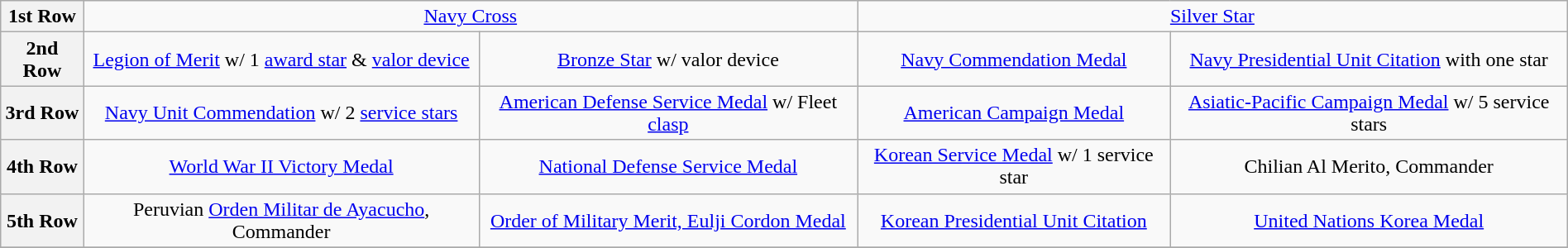<table class="wikitable" style="margin:1em auto; text-align:center;">
<tr>
<th>1st Row</th>
<td colspan="8"><a href='#'>Navy Cross</a></td>
<td colspan="9"><a href='#'>Silver Star</a></td>
</tr>
<tr>
<th>2nd Row</th>
<td colspan="4"><a href='#'>Legion of Merit</a> w/ 1 <a href='#'>award star</a> & <a href='#'>valor device</a></td>
<td colspan="4"><a href='#'>Bronze Star</a> w/ valor device</td>
<td colspan="4"><a href='#'>Navy Commendation Medal</a></td>
<td colspan="4"><a href='#'>Navy Presidential Unit Citation</a> with one star</td>
</tr>
<tr>
<th>3rd Row</th>
<td colspan="4"><a href='#'>Navy Unit Commendation</a> w/ 2 <a href='#'>service stars</a></td>
<td colspan="4"><a href='#'>American Defense Service Medal</a> w/ Fleet <a href='#'>clasp</a></td>
<td colspan="4"><a href='#'>American Campaign Medal</a></td>
<td colspan="4"><a href='#'>Asiatic-Pacific Campaign Medal</a> w/ 5 service stars</td>
</tr>
<tr>
<th>4th Row</th>
<td colspan="4"><a href='#'>World War II Victory Medal</a></td>
<td colspan="4"><a href='#'>National Defense Service Medal</a></td>
<td colspan="4"><a href='#'>Korean Service Medal</a> w/ 1 service star</td>
<td colspan="4">Chilian Al Merito, Commander</td>
</tr>
<tr>
<th>5th Row</th>
<td colspan="4">Peruvian <a href='#'>Orden Militar de Ayacucho</a>, Commander</td>
<td colspan="4"><a href='#'>Order of Military Merit, Eulji Cordon Medal</a></td>
<td colspan="4"><a href='#'>Korean Presidential Unit Citation</a></td>
<td colspan="4"><a href='#'>United Nations Korea Medal</a></td>
</tr>
<tr>
</tr>
</table>
